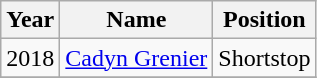<table class="wikitable sortable plainrowheaders" style="text-align:center">
<tr>
<th scope="col">Year</th>
<th scope="col">Name</th>
<th scope="col">Position</th>
</tr>
<tr>
<td>2018</td>
<td><a href='#'>Cadyn Grenier</a></td>
<td>Shortstop</td>
</tr>
<tr>
</tr>
</table>
